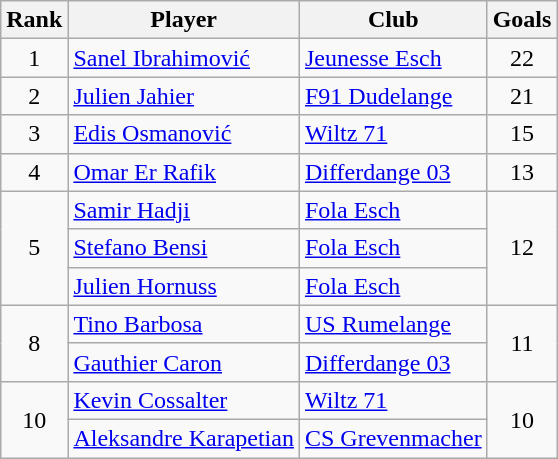<table class="wikitable" style="text-align:center">
<tr>
<th>Rank</th>
<th>Player</th>
<th>Club</th>
<th>Goals</th>
</tr>
<tr>
<td>1</td>
<td align="left"> <a href='#'>Sanel Ibrahimović</a></td>
<td align="left"><a href='#'>Jeunesse Esch</a></td>
<td>22</td>
</tr>
<tr>
<td>2</td>
<td align="left"> <a href='#'>Julien Jahier</a></td>
<td align="left"><a href='#'>F91 Dudelange</a></td>
<td>21</td>
</tr>
<tr>
<td>3</td>
<td align="left"> <a href='#'>Edis Osmanović</a></td>
<td align="left"><a href='#'>Wiltz 71</a></td>
<td>15</td>
</tr>
<tr>
<td>4</td>
<td align="left"> <a href='#'>Omar Er Rafik</a></td>
<td align="left"><a href='#'>Differdange 03</a></td>
<td>13</td>
</tr>
<tr>
<td rowspan="3">5</td>
<td align="left"> <a href='#'>Samir Hadji</a></td>
<td align="left"><a href='#'>Fola Esch</a></td>
<td rowspan="3">12</td>
</tr>
<tr>
<td align="left"> <a href='#'>Stefano Bensi</a></td>
<td align="left"><a href='#'>Fola Esch</a></td>
</tr>
<tr>
<td align="left"> <a href='#'>Julien Hornuss</a></td>
<td align="left"><a href='#'>Fola Esch</a></td>
</tr>
<tr>
<td rowspan="2">8</td>
<td align="left"> <a href='#'>Tino Barbosa</a></td>
<td align="left"><a href='#'>US Rumelange</a></td>
<td rowspan="2">11</td>
</tr>
<tr>
<td align="left"> <a href='#'>Gauthier Caron</a></td>
<td align="left"><a href='#'>Differdange 03</a></td>
</tr>
<tr>
<td rowspan="2">10</td>
<td align="left"> <a href='#'>Kevin Cossalter</a></td>
<td align="left"><a href='#'>Wiltz 71</a></td>
<td rowspan="2">10</td>
</tr>
<tr>
<td align="left"> <a href='#'>Aleksandre Karapetian</a></td>
<td align="left"><a href='#'>CS Grevenmacher</a></td>
</tr>
</table>
